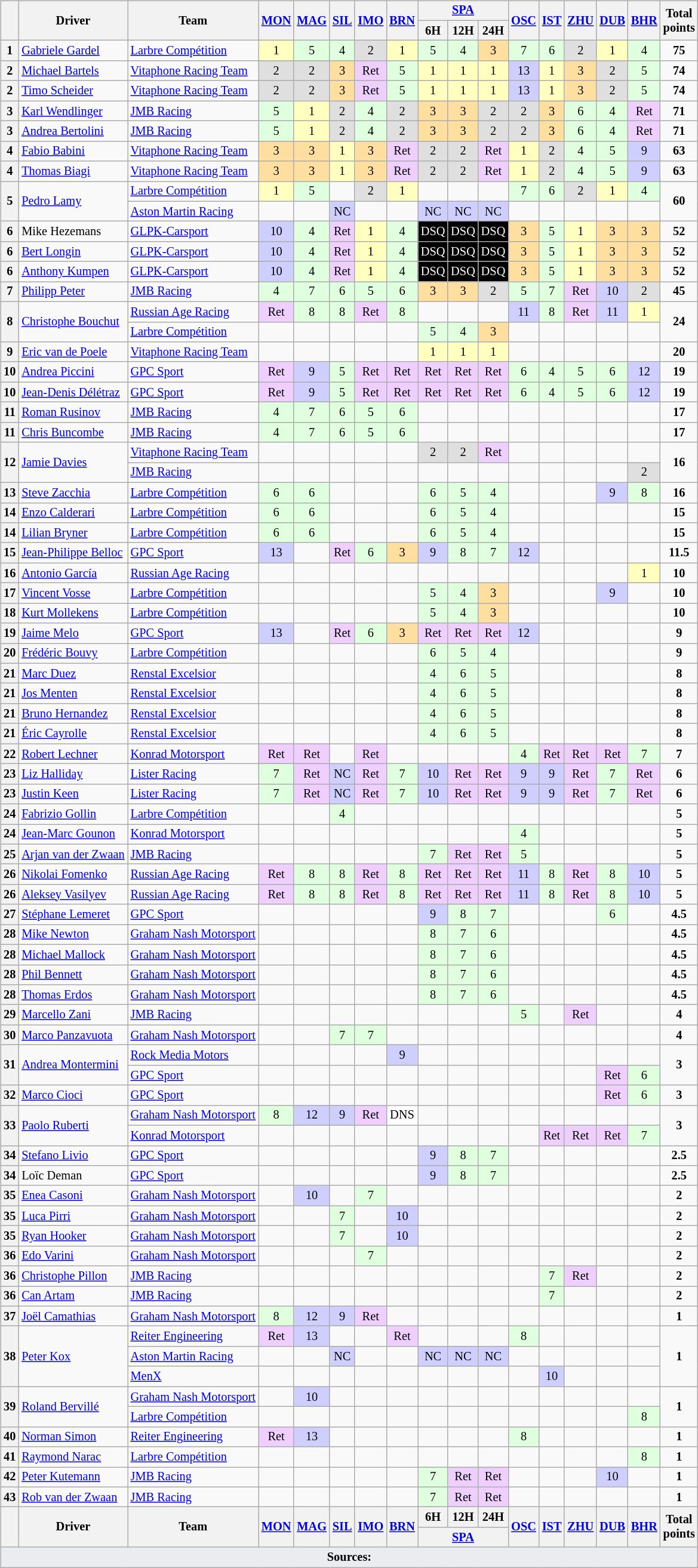<table>
<tr>
<td><br><table class="wikitable" style="font-size: 85%; text-align:center;">
<tr>
<th rowspan=2 valign=middle></th>
<th rowspan=2 valign=middle>Driver</th>
<th rowspan=2 valign=middle>Team</th>
<th rowspan=2><a href='#'>MON</a><br></th>
<th rowspan=2><a href='#'>MAG</a><br></th>
<th rowspan=2><a href='#'>SIL</a><br></th>
<th rowspan=2><a href='#'>IMO</a><br></th>
<th rowspan=2><a href='#'>BRN</a><br></th>
<th colspan=3><a href='#'>SPA</a> </th>
<th rowspan=2><a href='#'>OSC</a><br></th>
<th rowspan=2><a href='#'>IST</a><br></th>
<th rowspan=2><a href='#'>ZHU</a><br></th>
<th rowspan=2><a href='#'>DUB</a><br></th>
<th rowspan=2><a href='#'>BHR</a><br></th>
<th rowspan=2 valign=middle>Total<br>points</th>
</tr>
<tr>
<th>6H</th>
<th>12H</th>
<th>24H</th>
</tr>
<tr>
<th>1</th>
<td align=left> <a href='#'>Gabriele Gardel</a></td>
<td align=left> <a href='#'>Larbre Compétition</a></td>
<td style="background:#FFFFBF;">1</td>
<td style="background:#DFFFDF;">5</td>
<td style="background:#DFFFDF;">4</td>
<td style="background:#DFDFDF;">2</td>
<td style="background:#FFFFBF;">1</td>
<td style="background:#DFFFDF;">5</td>
<td style="background:#DFFFDF;">4</td>
<td style="background:#FFDF9F;">3</td>
<td style="background:#DFFFDF;">7</td>
<td style="background:#DFFFDF;">6</td>
<td style="background:#DFDFDF;">2</td>
<td style="background:#FFFFBF;">1</td>
<td style="background:#DFFFDF;">4</td>
<td><strong>75</strong></td>
</tr>
<tr>
<th>2</th>
<td align=left> <a href='#'>Michael Bartels</a></td>
<td align=left> <a href='#'>Vitaphone Racing Team</a></td>
<td style="background:#DFDFDF;">2</td>
<td style="background:#DFDFDF;">2</td>
<td style="background:#FFDF9F;">3</td>
<td style="background:#EFCFFF;">Ret</td>
<td style="background:#DFFFDF;">5</td>
<td style="background:#FFFFBF;">1</td>
<td style="background:#FFFFBF;">1</td>
<td style="background:#FFFFBF;">1</td>
<td style="background:#CFCFFF;">13</td>
<td style="background:#FFFFBF;">1</td>
<td style="background:#FFDF9F;">3</td>
<td style="background:#DFDFDF;">2</td>
<td style="background:#DFFFDF;">5</td>
<td><strong>74</strong></td>
</tr>
<tr>
<th>2</th>
<td align=left> <a href='#'>Timo Scheider</a></td>
<td align=left> <a href='#'>Vitaphone Racing Team</a></td>
<td style="background:#DFDFDF;">2</td>
<td style="background:#DFDFDF;">2</td>
<td style="background:#FFDF9F;">3</td>
<td style="background:#EFCFFF;">Ret</td>
<td style="background:#DFFFDF;">5</td>
<td style="background:#FFFFBF;">1</td>
<td style="background:#FFFFBF;">1</td>
<td style="background:#FFFFBF;">1</td>
<td style="background:#CFCFFF;">13</td>
<td style="background:#FFFFBF;">1</td>
<td style="background:#FFDF9F;">3</td>
<td style="background:#DFDFDF;">2</td>
<td style="background:#DFFFDF;">5</td>
<td><strong>74</strong></td>
</tr>
<tr>
<th>3</th>
<td align=left> <a href='#'>Karl Wendlinger</a></td>
<td align=left> <a href='#'>JMB Racing</a></td>
<td style="background:#DFFFDF;">5</td>
<td style="background:#FFFFBF;">1</td>
<td style="background:#DFDFDF;">2</td>
<td style="background:#DFFFDF;">4</td>
<td style="background:#DFDFDF;">2</td>
<td style="background:#FFDF9F;">3</td>
<td style="background:#FFDF9F;">3</td>
<td style="background:#DFDFDF;">2</td>
<td style="background:#DFDFDF;">2</td>
<td style="background:#FFDF9F;">3</td>
<td style="background:#DFFFDF;">6</td>
<td style="background:#DFFFDF;">4</td>
<td style="background:#EFCFFF;">Ret</td>
<td><strong>71</strong></td>
</tr>
<tr>
<th>3</th>
<td align=left> <a href='#'>Andrea Bertolini</a></td>
<td align=left> <a href='#'>JMB Racing</a></td>
<td style="background:#DFFFDF;">5</td>
<td style="background:#FFFFBF;">1</td>
<td style="background:#DFDFDF;">2</td>
<td style="background:#DFFFDF;">4</td>
<td style="background:#DFDFDF;">2</td>
<td style="background:#FFDF9F;">3</td>
<td style="background:#FFDF9F;">3</td>
<td style="background:#DFDFDF;">2</td>
<td style="background:#DFDFDF;">2</td>
<td style="background:#FFDF9F;">3</td>
<td style="background:#DFFFDF;">6</td>
<td style="background:#DFFFDF;">4</td>
<td style="background:#EFCFFF;">Ret</td>
<td><strong>71</strong></td>
</tr>
<tr>
<th>4</th>
<td align=left> <a href='#'>Fabio Babini</a></td>
<td align=left> <a href='#'>Vitaphone Racing Team</a></td>
<td style="background:#FFDF9F;">3</td>
<td style="background:#FFDF9F;">3</td>
<td style="background:#FFFFBF;">1</td>
<td style="background:#FFDF9F;">3</td>
<td style="background:#EFCFFF;">Ret</td>
<td style="background:#DFDFDF;">2</td>
<td style="background:#DFDFDF;">2</td>
<td style="background:#EFCFFF;">Ret</td>
<td style="background:#FFFFBF;">1</td>
<td style="background:#DFDFDF;">2</td>
<td style="background:#DFFFDF;">4</td>
<td style="background:#DFFFDF;">5</td>
<td style="background:#CFCFFF;">9</td>
<td><strong>63</strong></td>
</tr>
<tr>
<th>4</th>
<td align=left> <a href='#'>Thomas Biagi</a></td>
<td align=left> <a href='#'>Vitaphone Racing Team</a></td>
<td style="background:#FFDF9F;">3</td>
<td style="background:#FFDF9F;">3</td>
<td style="background:#FFFFBF;">1</td>
<td style="background:#FFDF9F;">3</td>
<td style="background:#EFCFFF;">Ret</td>
<td style="background:#DFDFDF;">2</td>
<td style="background:#DFDFDF;">2</td>
<td style="background:#EFCFFF;">Ret</td>
<td style="background:#FFFFBF;">1</td>
<td style="background:#DFDFDF;">2</td>
<td style="background:#DFFFDF;">4</td>
<td style="background:#DFFFDF;">5</td>
<td style="background:#CFCFFF;">9</td>
<td><strong>63</strong></td>
</tr>
<tr>
<th rowspan=2>5</th>
<td rowspan=2 align=left> <a href='#'>Pedro Lamy</a></td>
<td align=left> <a href='#'>Larbre Compétition</a></td>
<td style="background:#FFFFBF;">1</td>
<td style="background:#DFFFDF;">5</td>
<td></td>
<td style="background:#DFDFDF;">2</td>
<td style="background:#FFFFBF;">1</td>
<td></td>
<td></td>
<td></td>
<td style="background:#DFFFDF;">7</td>
<td style="background:#DFFFDF;">6</td>
<td style="background:#DFDFDF;">2</td>
<td style="background:#FFFFBF;">1</td>
<td style="background:#DFFFDF;">4</td>
<td rowspan=2><strong>60</strong></td>
</tr>
<tr>
<td align=left> <a href='#'>Aston Martin Racing</a></td>
<td></td>
<td></td>
<td style="background:#CFCFFF;">NC</td>
<td></td>
<td></td>
<td style="background:#CFCFFF;">NC</td>
<td style="background:#CFCFFF;">NC</td>
<td style="background:#CFCFFF;">NC</td>
<td></td>
<td></td>
<td></td>
<td></td>
<td></td>
</tr>
<tr>
<th>6</th>
<td align=left> Mike Hezemans</td>
<td align=left> <a href='#'>GLPK-Carsport</a></td>
<td style="background:#CFCFFF;">10</td>
<td style="background:#DFFFDF;">4</td>
<td style="background:#EFCFFF;">Ret</td>
<td style="background:#FFFFBF;">1</td>
<td style="background:#DFFFDF;">4</td>
<td style="background-color:#000000; color:white">DSQ</td>
<td style="background-color:#000000; color:white">DSQ</td>
<td style="background-color:#000000; color:white">DSQ</td>
<td style="background:#FFDF9F;">3</td>
<td style="background:#DFFFDF;">5</td>
<td style="background:#FFFFBF;">1</td>
<td style="background:#FFDF9F;">3</td>
<td style="background:#FFDF9F;">3</td>
<td><strong>52</strong></td>
</tr>
<tr>
<th>6</th>
<td align=left> <a href='#'>Bert Longin</a></td>
<td align=left> <a href='#'>GLPK-Carsport</a></td>
<td style="background:#CFCFFF;">10</td>
<td style="background:#DFFFDF;">4</td>
<td style="background:#EFCFFF;">Ret</td>
<td style="background:#FFFFBF;">1</td>
<td style="background:#DFFFDF;">4</td>
<td style="background-color:#000000; color:white">DSQ</td>
<td style="background-color:#000000; color:white">DSQ</td>
<td style="background-color:#000000; color:white">DSQ</td>
<td style="background:#FFDF9F;">3</td>
<td style="background:#DFFFDF;">5</td>
<td style="background:#FFFFBF;">1</td>
<td style="background:#FFDF9F;">3</td>
<td style="background:#FFDF9F;">3</td>
<td><strong>52</strong></td>
</tr>
<tr>
<th>6</th>
<td align=left> <a href='#'>Anthony Kumpen</a></td>
<td align=left> <a href='#'>GLPK-Carsport</a></td>
<td style="background:#CFCFFF;">10</td>
<td style="background:#DFFFDF;">4</td>
<td style="background:#EFCFFF;">Ret</td>
<td style="background:#FFFFBF;">1</td>
<td style="background:#DFFFDF;">4</td>
<td style="background-color:#000000; color:white">DSQ</td>
<td style="background-color:#000000; color:white">DSQ</td>
<td style="background-color:#000000; color:white">DSQ</td>
<td style="background:#FFDF9F;">3</td>
<td style="background:#DFFFDF;">5</td>
<td style="background:#FFFFBF;">1</td>
<td style="background:#FFDF9F;">3</td>
<td style="background:#FFDF9F;">3</td>
<td><strong>52</strong></td>
</tr>
<tr>
<th>7</th>
<td align=left> <a href='#'>Philipp Peter</a></td>
<td align=left> <a href='#'>JMB Racing</a></td>
<td style="background:#DFFFDF;">4</td>
<td style="background:#DFFFDF;">7</td>
<td style="background:#DFFFDF;">6</td>
<td style="background:#DFFFDF;">5</td>
<td style="background:#DFFFDF;">6</td>
<td style="background:#FFDF9F;">3</td>
<td style="background:#FFDF9F;">3</td>
<td style="background:#DFDFDF;">2</td>
<td style="background:#DFFFDF;">5</td>
<td style="background:#DFFFDF;">7</td>
<td style="background:#EFCFFF;">Ret</td>
<td style="background:#CFCFFF;">10</td>
<td style="background:#DFDFDF;">2</td>
<td><strong>45</strong></td>
</tr>
<tr>
<th rowspan=2>8</th>
<td rowspan=2 align=left> <a href='#'>Christophe Bouchut</a></td>
<td align=left> <a href='#'>Russian Age Racing</a></td>
<td style="background:#EFCFFF;">Ret</td>
<td style="background:#DFFFDF;">8</td>
<td style="background:#DFFFDF;">8</td>
<td style="background:#EFCFFF;">Ret</td>
<td style="background:#DFFFDF;">8</td>
<td></td>
<td></td>
<td></td>
<td style="background:#CFCFFF;">11</td>
<td style="background:#DFFFDF;">8</td>
<td style="background:#EFCFFF;">Ret</td>
<td style="background:#CFCFFF;">11</td>
<td style="background:#FFFFBF;">1</td>
<td rowspan=2><strong>24</strong></td>
</tr>
<tr>
<td align=left> <a href='#'>Larbre Compétition</a></td>
<td></td>
<td></td>
<td></td>
<td></td>
<td></td>
<td style="background:#DFFFDF;">5</td>
<td style="background:#DFFFDF;">4</td>
<td style="background:#FFDF9F;">3</td>
<td></td>
<td></td>
<td></td>
<td></td>
<td></td>
</tr>
<tr>
<th>9</th>
<td align=left> <a href='#'>Eric van de Poele</a></td>
<td align=left> <a href='#'>Vitaphone Racing Team</a></td>
<td></td>
<td></td>
<td></td>
<td></td>
<td></td>
<td style="background:#FFFFBF;">1</td>
<td style="background:#FFFFBF;">1</td>
<td style="background:#FFFFBF;">1</td>
<td></td>
<td></td>
<td></td>
<td></td>
<td></td>
<td><strong>20</strong></td>
</tr>
<tr>
<th>10</th>
<td align=left> <a href='#'>Andrea Piccini</a></td>
<td align=left> <a href='#'>GPC Sport</a></td>
<td style="background:#EFCFFF;">Ret</td>
<td style="background:#CFCFFF;">9</td>
<td style="background:#DFFFDF;">5</td>
<td style="background:#EFCFFF;">Ret</td>
<td style="background:#EFCFFF;">Ret</td>
<td style="background:#EFCFFF;">Ret</td>
<td style="background:#EFCFFF;">Ret</td>
<td style="background:#EFCFFF;">Ret</td>
<td style="background:#DFFFDF;">6</td>
<td style="background:#DFFFDF;">4</td>
<td style="background:#DFFFDF;">5</td>
<td style="background:#DFFFDF;">6</td>
<td style="background:#CFCFFF;">12</td>
<td><strong>19</strong></td>
</tr>
<tr>
<th>10</th>
<td align=left> <a href='#'>Jean-Denis Délétraz</a></td>
<td align=left> <a href='#'>GPC Sport</a></td>
<td style="background:#EFCFFF;">Ret</td>
<td style="background:#CFCFFF;">9</td>
<td style="background:#DFFFDF;">5</td>
<td style="background:#EFCFFF;">Ret</td>
<td style="background:#EFCFFF;">Ret</td>
<td style="background:#EFCFFF;">Ret</td>
<td style="background:#EFCFFF;">Ret</td>
<td style="background:#EFCFFF;">Ret</td>
<td style="background:#DFFFDF;">6</td>
<td style="background:#DFFFDF;">4</td>
<td style="background:#DFFFDF;">5</td>
<td style="background:#DFFFDF;">6</td>
<td style="background:#CFCFFF;">12</td>
<td><strong>19</strong></td>
</tr>
<tr>
<th>11</th>
<td align=left> <a href='#'>Roman Rusinov</a></td>
<td align=left> <a href='#'>JMB Racing</a></td>
<td style="background:#DFFFDF;">4</td>
<td style="background:#DFFFDF;">7</td>
<td style="background:#DFFFDF;">6</td>
<td style="background:#DFFFDF;">5</td>
<td style="background:#DFFFDF;">6</td>
<td></td>
<td></td>
<td></td>
<td></td>
<td></td>
<td></td>
<td></td>
<td></td>
<td><strong>17</strong></td>
</tr>
<tr>
<th>11</th>
<td align=left> <a href='#'>Chris Buncombe</a></td>
<td align=left> <a href='#'>JMB Racing</a></td>
<td style="background:#DFFFDF;">4</td>
<td style="background:#DFFFDF;">7</td>
<td style="background:#DFFFDF;">6</td>
<td style="background:#DFFFDF;">5</td>
<td style="background:#DFFFDF;">6</td>
<td></td>
<td></td>
<td></td>
<td></td>
<td></td>
<td></td>
<td></td>
<td></td>
<td><strong>17</strong></td>
</tr>
<tr>
<th rowspan=2>12</th>
<td rowspan=2 align=left> <a href='#'>Jamie Davies</a></td>
<td align=left> <a href='#'>Vitaphone Racing Team</a></td>
<td></td>
<td></td>
<td></td>
<td></td>
<td></td>
<td style="background:#DFDFDF;">2</td>
<td style="background:#DFDFDF;">2</td>
<td style="background:#EFCFFF;">Ret</td>
<td></td>
<td></td>
<td></td>
<td></td>
<td></td>
<td rowspan=2><strong>16</strong></td>
</tr>
<tr>
<td align=left> <a href='#'>JMB Racing</a></td>
<td></td>
<td></td>
<td></td>
<td></td>
<td></td>
<td></td>
<td></td>
<td></td>
<td></td>
<td></td>
<td></td>
<td></td>
<td style="background:#DFDFDF;">2</td>
</tr>
<tr>
<th>13</th>
<td align=left> <a href='#'>Steve Zacchia</a></td>
<td align=left> <a href='#'>Larbre Compétition</a></td>
<td style="background:#DFFFDF;">6</td>
<td style="background:#DFFFDF;">6</td>
<td></td>
<td></td>
<td></td>
<td style="background:#DFFFDF;">6</td>
<td style="background:#DFFFDF;">5</td>
<td style="background:#DFFFDF;">4</td>
<td></td>
<td></td>
<td></td>
<td style="background:#CFCFFF;">9</td>
<td style="background:#DFFFDF;">8</td>
<td><strong>16</strong></td>
</tr>
<tr>
<th>14</th>
<td align=left> <a href='#'>Enzo Calderari</a></td>
<td align=left> <a href='#'>Larbre Compétition</a></td>
<td style="background:#DFFFDF;">6</td>
<td style="background:#DFFFDF;">6</td>
<td></td>
<td></td>
<td></td>
<td style="background:#DFFFDF;">6</td>
<td style="background:#DFFFDF;">5</td>
<td style="background:#DFFFDF;">4</td>
<td></td>
<td></td>
<td></td>
<td></td>
<td></td>
<td><strong>15</strong></td>
</tr>
<tr>
<th>14</th>
<td align=left> <a href='#'>Lilian Bryner</a></td>
<td align=left> <a href='#'>Larbre Compétition</a></td>
<td style="background:#DFFFDF;">6</td>
<td style="background:#DFFFDF;">6</td>
<td></td>
<td></td>
<td></td>
<td style="background:#DFFFDF;">6</td>
<td style="background:#DFFFDF;">5</td>
<td style="background:#DFFFDF;">4</td>
<td></td>
<td></td>
<td></td>
<td></td>
<td></td>
<td><strong>15</strong></td>
</tr>
<tr>
<th>15</th>
<td align=left> <a href='#'>Jean-Philippe Belloc</a></td>
<td align=left> <a href='#'>GPC Sport</a></td>
<td style="background:#CFCFFF;">13</td>
<td></td>
<td style="background:#EFCFFF;">Ret</td>
<td style="background:#DFFFDF;">6</td>
<td style="background:#FFDF9F;">3</td>
<td style="background:#CFCFFF;">9</td>
<td style="background:#DFFFDF;">8</td>
<td style="background:#DFFFDF;">7</td>
<td style="background:#CFCFFF;">12</td>
<td></td>
<td></td>
<td></td>
<td></td>
<td><strong>11.5</strong></td>
</tr>
<tr>
<th>16</th>
<td align=left> <a href='#'>Antonio García</a></td>
<td align=left> <a href='#'>Russian Age Racing</a></td>
<td></td>
<td></td>
<td></td>
<td></td>
<td></td>
<td></td>
<td></td>
<td></td>
<td></td>
<td></td>
<td></td>
<td></td>
<td style="background:#FFFFBF;">1</td>
<td><strong>10</strong></td>
</tr>
<tr>
<th>17</th>
<td align=left> <a href='#'>Vincent Vosse</a></td>
<td align=left> <a href='#'>Larbre Compétition</a></td>
<td></td>
<td></td>
<td></td>
<td></td>
<td></td>
<td style="background:#DFFFDF;">5</td>
<td style="background:#DFFFDF;">4</td>
<td style="background:#FFDF9F;">3</td>
<td></td>
<td></td>
<td></td>
<td style="background:#CFCFFF;">9</td>
<td></td>
<td><strong>10</strong></td>
</tr>
<tr>
<th>18</th>
<td align=left> <a href='#'>Kurt Mollekens</a></td>
<td align=left> <a href='#'>Larbre Compétition</a></td>
<td></td>
<td></td>
<td></td>
<td></td>
<td></td>
<td style="background:#DFFFDF;">5</td>
<td style="background:#DFFFDF;">4</td>
<td style="background:#FFDF9F;">3</td>
<td></td>
<td></td>
<td></td>
<td></td>
<td></td>
<td><strong>10</strong></td>
</tr>
<tr>
<th>19</th>
<td align=left> <a href='#'>Jaime Melo</a></td>
<td align=left> <a href='#'>GPC Sport</a></td>
<td style="background:#CFCFFF;">13</td>
<td></td>
<td style="background:#EFCFFF;">Ret</td>
<td style="background:#DFFFDF;">6</td>
<td style="background:#FFDF9F;">3</td>
<td style="background:#EFCFFF;">Ret</td>
<td style="background:#EFCFFF;">Ret</td>
<td style="background:#EFCFFF;">Ret</td>
<td style="background:#CFCFFF;">12</td>
<td></td>
<td></td>
<td></td>
<td></td>
<td><strong>9</strong></td>
</tr>
<tr>
<th>20</th>
<td align=left> <a href='#'>Frédéric Bouvy</a></td>
<td align=left> <a href='#'>Larbre Compétition</a></td>
<td></td>
<td></td>
<td></td>
<td></td>
<td></td>
<td style="background:#DFFFDF;">6</td>
<td style="background:#DFFFDF;">5</td>
<td style="background:#DFFFDF;">4</td>
<td></td>
<td></td>
<td></td>
<td></td>
<td></td>
<td><strong>9</strong></td>
</tr>
<tr>
<th>21</th>
<td align=left> <a href='#'>Marc Duez</a></td>
<td align=left> <a href='#'>Renstal Excelsior</a></td>
<td></td>
<td></td>
<td></td>
<td></td>
<td></td>
<td style="background:#DFFFDF;">4</td>
<td style="background:#DFFFDF;">6</td>
<td style="background:#DFFFDF;">5</td>
<td></td>
<td></td>
<td></td>
<td></td>
<td></td>
<td><strong>8</strong></td>
</tr>
<tr>
<th>21</th>
<td align=left> <a href='#'>Jos Menten</a></td>
<td align=left> <a href='#'>Renstal Excelsior</a></td>
<td></td>
<td></td>
<td></td>
<td></td>
<td></td>
<td style="background:#DFFFDF;">4</td>
<td style="background:#DFFFDF;">6</td>
<td style="background:#DFFFDF;">5</td>
<td></td>
<td></td>
<td></td>
<td></td>
<td></td>
<td><strong>8</strong></td>
</tr>
<tr>
<th>21</th>
<td align=left> <a href='#'>Bruno Hernandez</a></td>
<td align=left> <a href='#'>Renstal Excelsior</a></td>
<td></td>
<td></td>
<td></td>
<td></td>
<td></td>
<td style="background:#DFFFDF;">4</td>
<td style="background:#DFFFDF;">6</td>
<td style="background:#DFFFDF;">5</td>
<td></td>
<td></td>
<td></td>
<td></td>
<td></td>
<td><strong>8</strong></td>
</tr>
<tr>
<th>21</th>
<td align=left> <a href='#'>Éric Cayrolle</a></td>
<td align=left> <a href='#'>Renstal Excelsior</a></td>
<td></td>
<td></td>
<td></td>
<td></td>
<td></td>
<td style="background:#DFFFDF;">4</td>
<td style="background:#DFFFDF;">6</td>
<td style="background:#DFFFDF;">5</td>
<td></td>
<td></td>
<td></td>
<td></td>
<td></td>
<td><strong>8</strong></td>
</tr>
<tr>
<th>22</th>
<td align=left> <a href='#'>Robert Lechner</a></td>
<td align=left> <a href='#'>Konrad Motorsport</a></td>
<td style="background:#EFCFFF;">Ret</td>
<td style="background:#EFCFFF;">Ret</td>
<td></td>
<td style="background:#EFCFFF;">Ret</td>
<td></td>
<td></td>
<td></td>
<td></td>
<td style="background:#DFFFDF;">4</td>
<td style="background:#EFCFFF;">Ret</td>
<td style="background:#EFCFFF;">Ret</td>
<td style="background:#EFCFFF;">Ret</td>
<td style="background:#DFFFDF;">7</td>
<td><strong>7</strong></td>
</tr>
<tr>
<th>23</th>
<td align=left> <a href='#'>Liz Halliday</a></td>
<td align=left> <a href='#'>Lister Racing</a></td>
<td style="background:#DFFFDF;">7</td>
<td style="background:#EFCFFF;">Ret</td>
<td style="background:#CFCFFF;">NC</td>
<td style="background:#EFCFFF;">Ret</td>
<td style="background:#DFFFDF;">7</td>
<td style="background:#CFCFFF;">10</td>
<td style="background:#EFCFFF;">Ret</td>
<td style="background:#EFCFFF;">Ret</td>
<td style="background:#CFCFFF;">9</td>
<td style="background:#CFCFFF;">9</td>
<td style="background:#EFCFFF;">Ret</td>
<td style="background:#DFFFDF;">7</td>
<td style="background:#EFCFFF;">Ret</td>
<td><strong>6</strong></td>
</tr>
<tr>
<th>23</th>
<td align=left> <a href='#'>Justin Keen</a></td>
<td align=left> <a href='#'>Lister Racing</a></td>
<td style="background:#DFFFDF;">7</td>
<td style="background:#EFCFFF;">Ret</td>
<td style="background:#CFCFFF;">NC</td>
<td style="background:#EFCFFF;">Ret</td>
<td style="background:#DFFFDF;">7</td>
<td style="background:#CFCFFF;">10</td>
<td style="background:#EFCFFF;">Ret</td>
<td style="background:#EFCFFF;">Ret</td>
<td style="background:#CFCFFF;">9</td>
<td style="background:#CFCFFF;">9</td>
<td style="background:#EFCFFF;">Ret</td>
<td style="background:#DFFFDF;">7</td>
<td style="background:#EFCFFF;">Ret</td>
<td><strong>6</strong></td>
</tr>
<tr>
<th>24</th>
<td align=left> <a href='#'>Fabrizio Gollin</a></td>
<td align=left> <a href='#'>Larbre Compétition</a></td>
<td></td>
<td></td>
<td style="background:#DFFFDF;">4</td>
<td></td>
<td></td>
<td></td>
<td></td>
<td></td>
<td></td>
<td></td>
<td></td>
<td></td>
<td></td>
<td><strong>5</strong></td>
</tr>
<tr>
<th>24</th>
<td align=left> <a href='#'>Jean-Marc Gounon</a></td>
<td align=left> <a href='#'>Konrad Motorsport</a></td>
<td></td>
<td></td>
<td></td>
<td></td>
<td></td>
<td></td>
<td></td>
<td></td>
<td style="background:#DFFFDF;">4</td>
<td></td>
<td></td>
<td></td>
<td></td>
<td><strong>5</strong></td>
</tr>
<tr>
<th>25</th>
<td align=left> <a href='#'>Arjan van der Zwaan</a></td>
<td align=left> <a href='#'>JMB Racing</a></td>
<td></td>
<td></td>
<td></td>
<td></td>
<td></td>
<td style="background:#DFFFDF;">7</td>
<td style="background:#EFCFFF;">Ret</td>
<td style="background:#EFCFFF;">Ret</td>
<td style="background:#DFFFDF;">5</td>
<td></td>
<td></td>
<td></td>
<td></td>
<td><strong>5</strong></td>
</tr>
<tr>
<th>26</th>
<td align=left> <a href='#'>Nikolai Fomenko</a></td>
<td align=left> <a href='#'>Russian Age Racing</a></td>
<td style="background:#EFCFFF;">Ret</td>
<td style="background:#DFFFDF;">8</td>
<td style="background:#DFFFDF;">8</td>
<td style="background:#EFCFFF;">Ret</td>
<td style="background:#DFFFDF;">8</td>
<td style="background:#EFCFFF;">Ret</td>
<td style="background:#EFCFFF;">Ret</td>
<td style="background:#EFCFFF;">Ret</td>
<td style="background:#CFCFFF;">11</td>
<td style="background:#DFFFDF;">8</td>
<td style="background:#EFCFFF;">Ret</td>
<td style="background:#DFFFDF;">8</td>
<td style="background:#CFCFFF;">10</td>
<td><strong>5</strong></td>
</tr>
<tr>
<th>26</th>
<td align=left> <a href='#'>Aleksey Vasilyev</a></td>
<td align=left> <a href='#'>Russian Age Racing</a></td>
<td style="background:#EFCFFF;">Ret</td>
<td style="background:#DFFFDF;">8</td>
<td style="background:#DFFFDF;">8</td>
<td style="background:#EFCFFF;">Ret</td>
<td style="background:#DFFFDF;">8</td>
<td style="background:#EFCFFF;">Ret</td>
<td style="background:#EFCFFF;">Ret</td>
<td style="background:#EFCFFF;">Ret</td>
<td style="background:#CFCFFF;">11</td>
<td style="background:#DFFFDF;">8</td>
<td style="background:#EFCFFF;">Ret</td>
<td style="background:#DFFFDF;">8</td>
<td style="background:#CFCFFF;">10</td>
<td><strong>5</strong></td>
</tr>
<tr>
<th>27</th>
<td align=left> <a href='#'>Stéphane Lemeret</a></td>
<td align=left> <a href='#'>GPC Sport</a></td>
<td></td>
<td></td>
<td></td>
<td></td>
<td></td>
<td style="background:#CFCFFF;">9</td>
<td style="background:#DFFFDF;">8</td>
<td style="background:#DFFFDF;">7</td>
<td></td>
<td></td>
<td></td>
<td style="background:#DFFFDF;">6</td>
<td></td>
<td><strong>4.5</strong></td>
</tr>
<tr>
<th>28</th>
<td align=left> <a href='#'>Mike Newton</a></td>
<td align=left> <a href='#'>Graham Nash Motorsport</a></td>
<td></td>
<td></td>
<td></td>
<td></td>
<td></td>
<td style="background:#DFFFDF;">8</td>
<td style="background:#DFFFDF;">7</td>
<td style="background:#DFFFDF;">6</td>
<td></td>
<td></td>
<td></td>
<td></td>
<td></td>
<td><strong>4.5</strong></td>
</tr>
<tr>
<th>28</th>
<td align=left> <a href='#'>Michael Mallock</a></td>
<td align=left> <a href='#'>Graham Nash Motorsport</a></td>
<td></td>
<td></td>
<td></td>
<td></td>
<td></td>
<td style="background:#DFFFDF;">8</td>
<td style="background:#DFFFDF;">7</td>
<td style="background:#DFFFDF;">6</td>
<td></td>
<td></td>
<td></td>
<td></td>
<td></td>
<td><strong>4.5</strong></td>
</tr>
<tr>
<th>28</th>
<td align=left> <a href='#'>Phil Bennett</a></td>
<td align=left> <a href='#'>Graham Nash Motorsport</a></td>
<td></td>
<td></td>
<td></td>
<td></td>
<td></td>
<td style="background:#DFFFDF;">8</td>
<td style="background:#DFFFDF;">7</td>
<td style="background:#DFFFDF;">6</td>
<td></td>
<td></td>
<td></td>
<td></td>
<td></td>
<td><strong>4.5</strong></td>
</tr>
<tr>
<th>28</th>
<td align=left> <a href='#'>Thomas Erdos</a></td>
<td align=left> <a href='#'>Graham Nash Motorsport</a></td>
<td></td>
<td></td>
<td></td>
<td></td>
<td></td>
<td style="background:#DFFFDF;">8</td>
<td style="background:#DFFFDF;">7</td>
<td style="background:#DFFFDF;">6</td>
<td></td>
<td></td>
<td></td>
<td></td>
<td></td>
<td><strong>4.5</strong></td>
</tr>
<tr>
<th>29</th>
<td align=left> <a href='#'>Marcello Zani</a></td>
<td align=left> <a href='#'>JMB Racing</a></td>
<td></td>
<td></td>
<td></td>
<td></td>
<td></td>
<td></td>
<td></td>
<td></td>
<td style="background:#DFFFDF;">5</td>
<td></td>
<td style="background:#EFCFFF;">Ret</td>
<td></td>
<td></td>
<td><strong>4</strong></td>
</tr>
<tr>
<th>30</th>
<td align=left> <a href='#'>Marco Panzavuota</a></td>
<td align=left> <a href='#'>Graham Nash Motorsport</a></td>
<td></td>
<td></td>
<td style="background:#DFFFDF;">7</td>
<td style="background:#DFFFDF;">7</td>
<td></td>
<td></td>
<td></td>
<td></td>
<td></td>
<td></td>
<td></td>
<td></td>
<td></td>
<td><strong>4</strong></td>
</tr>
<tr>
<th rowspan=2>31</th>
<td rowspan=2 align=left> <a href='#'>Andrea Montermini</a></td>
<td align=left> <a href='#'>Rock Media Motors</a></td>
<td></td>
<td></td>
<td></td>
<td></td>
<td style="background:#CFCFFF;">9</td>
<td></td>
<td></td>
<td></td>
<td></td>
<td></td>
<td></td>
<td></td>
<td></td>
<td rowspan=2><strong>3</strong></td>
</tr>
<tr>
<td align=left> <a href='#'>GPC Sport</a></td>
<td></td>
<td></td>
<td></td>
<td></td>
<td></td>
<td></td>
<td></td>
<td></td>
<td></td>
<td></td>
<td></td>
<td style="background:#EFCFFF;">Ret</td>
<td style="background:#DFFFDF;">6</td>
</tr>
<tr>
<th>32</th>
<td align=left> <a href='#'>Marco Cioci</a></td>
<td align=left> <a href='#'>GPC Sport</a></td>
<td></td>
<td></td>
<td></td>
<td></td>
<td></td>
<td></td>
<td></td>
<td></td>
<td></td>
<td></td>
<td></td>
<td style="background:#EFCFFF;">Ret</td>
<td style="background:#DFFFDF;">6</td>
<td><strong>3</strong></td>
</tr>
<tr>
<th rowspan=2>33</th>
<td rowspan=2 align=left> <a href='#'>Paolo Ruberti</a></td>
<td align=left> <a href='#'>Graham Nash Motorsport</a></td>
<td style="background:#DFFFDF;">8</td>
<td style="background:#CFCFFF;">12</td>
<td style="background:#CFCFFF;">9</td>
<td style="background:#EFCFFF;">Ret</td>
<td style="background:#FFFFFF;">DNS</td>
<td></td>
<td></td>
<td></td>
<td></td>
<td></td>
<td></td>
<td></td>
<td></td>
<td rowspan=2><strong>3</strong></td>
</tr>
<tr>
<td align=left> <a href='#'>Konrad Motorsport</a></td>
<td></td>
<td></td>
<td></td>
<td></td>
<td></td>
<td></td>
<td></td>
<td></td>
<td></td>
<td style="background:#EFCFFF;">Ret</td>
<td style="background:#EFCFFF;">Ret</td>
<td style="background:#EFCFFF;">Ret</td>
<td style="background:#DFFFDF;">7</td>
</tr>
<tr>
<th>34</th>
<td align=left> <a href='#'>Stefano Livio</a></td>
<td align=left> <a href='#'>GPC Sport</a></td>
<td></td>
<td></td>
<td></td>
<td></td>
<td></td>
<td style="background:#CFCFFF;">9</td>
<td style="background:#DFFFDF;">8</td>
<td style="background:#DFFFDF;">7</td>
<td></td>
<td></td>
<td></td>
<td></td>
<td></td>
<td><strong>2.5</strong></td>
</tr>
<tr>
<th>34</th>
<td align=left> Loïc Deman</td>
<td align=left> <a href='#'>GPC Sport</a></td>
<td></td>
<td></td>
<td></td>
<td></td>
<td></td>
<td style="background:#CFCFFF;">9</td>
<td style="background:#DFFFDF;">8</td>
<td style="background:#DFFFDF;">7</td>
<td></td>
<td></td>
<td></td>
<td></td>
<td></td>
<td><strong>2.5</strong></td>
</tr>
<tr>
<th>35</th>
<td align=left> <a href='#'>Enea Casoni</a></td>
<td align=left> <a href='#'>Graham Nash Motorsport</a></td>
<td></td>
<td style="background:#CFCFFF;">10</td>
<td></td>
<td style="background:#DFFFDF;">7</td>
<td></td>
<td></td>
<td></td>
<td></td>
<td></td>
<td></td>
<td></td>
<td></td>
<td></td>
<td><strong>2</strong></td>
</tr>
<tr>
<th>35</th>
<td align=left> <a href='#'>Luca Pirri</a></td>
<td align=left> <a href='#'>Graham Nash Motorsport</a></td>
<td></td>
<td></td>
<td style="background:#DFFFDF;">7</td>
<td></td>
<td style="background:#CFCFFF;">10</td>
<td></td>
<td></td>
<td></td>
<td></td>
<td></td>
<td></td>
<td></td>
<td></td>
<td><strong>2</strong></td>
</tr>
<tr>
<th>35</th>
<td align=left> <a href='#'>Ryan Hooker</a></td>
<td align=left> <a href='#'>Graham Nash Motorsport</a></td>
<td></td>
<td></td>
<td style="background:#DFFFDF;">7</td>
<td></td>
<td style="background:#CFCFFF;">10</td>
<td></td>
<td></td>
<td></td>
<td></td>
<td></td>
<td></td>
<td></td>
<td></td>
<td><strong>2</strong></td>
</tr>
<tr>
<th>36</th>
<td align=left> <a href='#'>Edo Varini</a></td>
<td align=left> <a href='#'>Graham Nash Motorsport</a></td>
<td></td>
<td></td>
<td></td>
<td style="background:#DFFFDF;">7</td>
<td></td>
<td></td>
<td></td>
<td></td>
<td></td>
<td></td>
<td></td>
<td></td>
<td></td>
<td><strong>2</strong></td>
</tr>
<tr>
<th>36</th>
<td align=left> <a href='#'>Christophe Pillon</a></td>
<td align=left> <a href='#'>JMB Racing</a></td>
<td></td>
<td></td>
<td></td>
<td></td>
<td></td>
<td></td>
<td></td>
<td></td>
<td></td>
<td style="background:#DFFFDF;">7</td>
<td style="background:#EFCFFF;">Ret</td>
<td></td>
<td></td>
<td><strong>2</strong></td>
</tr>
<tr>
<th>36</th>
<td align=left> <a href='#'>Can Artam</a></td>
<td align=left> <a href='#'>JMB Racing</a></td>
<td></td>
<td></td>
<td></td>
<td></td>
<td></td>
<td></td>
<td></td>
<td></td>
<td></td>
<td style="background:#DFFFDF;">7</td>
<td></td>
<td></td>
<td></td>
<td><strong>2</strong></td>
</tr>
<tr>
<th>37</th>
<td align=left> <a href='#'>Joël Camathias</a></td>
<td align=left> <a href='#'>Graham Nash Motorsport</a></td>
<td style="background:#DFFFDF;">8</td>
<td style="background:#CFCFFF;">12</td>
<td style="background:#CFCFFF;">9</td>
<td style="background:#EFCFFF;">Ret</td>
<td></td>
<td></td>
<td></td>
<td></td>
<td></td>
<td></td>
<td></td>
<td></td>
<td></td>
<td><strong>1</strong></td>
</tr>
<tr>
<th rowspan=3>38</th>
<td rowspan=3 align=left> <a href='#'>Peter Kox</a></td>
<td align=left> <a href='#'>Reiter Engineering</a></td>
<td style="background:#EFCFFF;">Ret</td>
<td style="background:#CFCFFF;">13</td>
<td></td>
<td></td>
<td style="background:#EFCFFF;">Ret</td>
<td></td>
<td></td>
<td></td>
<td style="background:#DFFFDF;">8</td>
<td></td>
<td></td>
<td></td>
<td></td>
<td rowspan=3><strong>1</strong></td>
</tr>
<tr>
<td align=left> <a href='#'>Aston Martin Racing</a></td>
<td></td>
<td></td>
<td style="background:#CFCFFF;">NC</td>
<td></td>
<td></td>
<td style="background:#CFCFFF;">NC</td>
<td style="background:#CFCFFF;">NC</td>
<td style="background:#CFCFFF;">NC</td>
<td></td>
<td></td>
<td></td>
<td></td>
<td></td>
</tr>
<tr>
<td align=left> <a href='#'>MenX</a></td>
<td></td>
<td></td>
<td></td>
<td></td>
<td></td>
<td></td>
<td></td>
<td></td>
<td></td>
<td style="background:#CFCFFF;">10</td>
<td></td>
<td></td>
<td></td>
</tr>
<tr>
<th rowspan=2>39</th>
<td rowspan=2 align=left> <a href='#'>Roland Bervillé</a></td>
<td align=left> <a href='#'>Graham Nash Motorsport</a></td>
<td></td>
<td style="background:#CFCFFF;">10</td>
<td></td>
<td></td>
<td></td>
<td></td>
<td></td>
<td></td>
<td></td>
<td></td>
<td></td>
<td></td>
<td></td>
<td rowspan=2><strong>1</strong></td>
</tr>
<tr>
<td align=left> <a href='#'>Larbre Compétition</a></td>
<td></td>
<td></td>
<td></td>
<td></td>
<td></td>
<td></td>
<td></td>
<td></td>
<td></td>
<td></td>
<td></td>
<td></td>
<td style="background:#DFFFDF;">8</td>
</tr>
<tr>
<th>40</th>
<td align=left> <a href='#'>Norman Simon</a></td>
<td align=left> <a href='#'>Reiter Engineering</a></td>
<td style="background:#EFCFFF;">Ret</td>
<td style="background:#CFCFFF;">13</td>
<td></td>
<td></td>
<td></td>
<td></td>
<td></td>
<td></td>
<td style="background:#DFFFDF;">8</td>
<td></td>
<td></td>
<td></td>
<td></td>
<td><strong>1</strong></td>
</tr>
<tr>
<th>41</th>
<td align=left> <a href='#'>Raymond Narac</a></td>
<td align=left> <a href='#'>Larbre Compétition</a></td>
<td></td>
<td></td>
<td></td>
<td></td>
<td></td>
<td></td>
<td></td>
<td></td>
<td></td>
<td></td>
<td></td>
<td></td>
<td style="background:#DFFFDF;">8</td>
<td><strong>1</strong></td>
</tr>
<tr>
<th>42</th>
<td align=left> <a href='#'>Peter Kutemann</a></td>
<td align=left> <a href='#'>JMB Racing</a></td>
<td></td>
<td></td>
<td></td>
<td></td>
<td></td>
<td style="background:#DFFFDF;">7</td>
<td style="background:#EFCFFF;">Ret</td>
<td style="background:#EFCFFF;">Ret</td>
<td></td>
<td></td>
<td></td>
<td style="background:#CFCFFF;">10</td>
<td></td>
<td><strong>1</strong></td>
</tr>
<tr>
<th>43</th>
<td align=left> <a href='#'>Rob van der Zwaan</a></td>
<td align=left> <a href='#'>JMB Racing</a></td>
<td></td>
<td></td>
<td></td>
<td></td>
<td></td>
<td style="background:#DFFFDF;">7</td>
<td style="background:#EFCFFF;">Ret</td>
<td style="background:#EFCFFF;">Ret</td>
<td></td>
<td></td>
<td></td>
<td></td>
<td></td>
<td><strong>1</strong></td>
</tr>
<tr>
<th rowspan=2 valign=middle></th>
<th rowspan=2 valign=middle>Driver</th>
<th rowspan=2 valign=middle>Team</th>
<th rowspan=2><a href='#'>MON</a><br></th>
<th rowspan=2><a href='#'>MAG</a><br></th>
<th rowspan=2><a href='#'>SIL</a><br></th>
<th rowspan=2><a href='#'>IMO</a><br></th>
<th rowspan=2><a href='#'>BRN</a><br></th>
<th>6H</th>
<th>12H</th>
<th>24H</th>
<th rowspan=2><a href='#'>OSC</a><br></th>
<th rowspan=2><a href='#'>IST</a><br></th>
<th rowspan=2><a href='#'>ZHU</a><br></th>
<th rowspan=2><a href='#'>DUB</a><br></th>
<th rowspan=2><a href='#'>BHR</a><br></th>
<th rowspan=2 valign=middle>Total<br>points</th>
</tr>
<tr>
<th colspan=3><a href='#'>SPA</a> </th>
</tr>
<tr class="sortbottom">
<td colspan="17" style="background-color:#EAECF0;text-align:center"><strong>Sources:</strong></td>
</tr>
</table>
</td>
<td valign="top"><br></td>
</tr>
</table>
